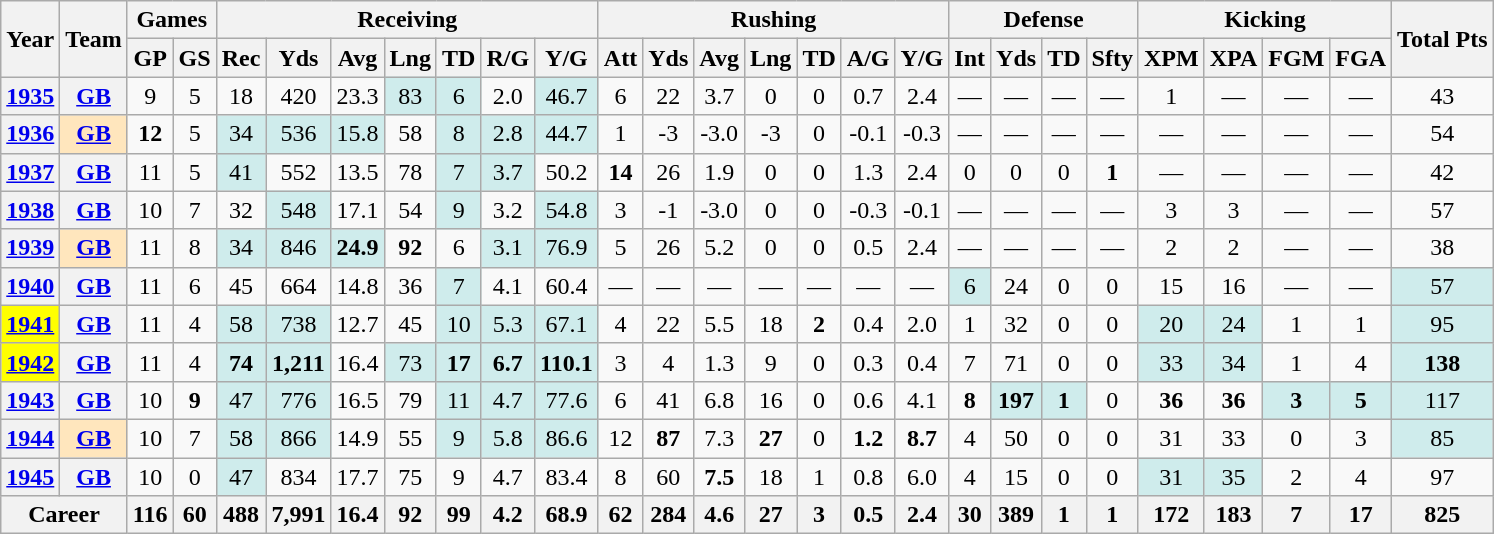<table class="wikitable" style="text-align:center;">
<tr>
<th rowspan="2">Year</th>
<th rowspan="2">Team</th>
<th colspan="2">Games</th>
<th colspan="7">Receiving</th>
<th colspan="7">Rushing</th>
<th colspan="4">Defense</th>
<th colspan="4">Kicking</th>
<th rowspan="2">Total Pts</th>
</tr>
<tr>
<th>GP</th>
<th>GS</th>
<th>Rec</th>
<th>Yds</th>
<th>Avg</th>
<th>Lng</th>
<th>TD</th>
<th>R/G</th>
<th>Y/G</th>
<th>Att</th>
<th>Yds</th>
<th>Avg</th>
<th>Lng</th>
<th>TD</th>
<th>A/G</th>
<th>Y/G</th>
<th>Int</th>
<th>Yds</th>
<th>TD</th>
<th>Sfty</th>
<th>XPM</th>
<th>XPA</th>
<th>FGM</th>
<th>FGA</th>
</tr>
<tr>
<th><a href='#'>1935</a></th>
<th><a href='#'>GB</a></th>
<td>9</td>
<td>5</td>
<td>18</td>
<td>420</td>
<td>23.3</td>
<td style="background:#cfecec;">83</td>
<td style="background:#cfecec;">6</td>
<td>2.0</td>
<td style="background:#cfecec;">46.7</td>
<td>6</td>
<td>22</td>
<td>3.7</td>
<td>0</td>
<td>0</td>
<td>0.7</td>
<td>2.4</td>
<td>—</td>
<td>—</td>
<td>—</td>
<td>—</td>
<td>1</td>
<td>—</td>
<td>—</td>
<td>—</td>
<td>43</td>
</tr>
<tr>
<th><a href='#'>1936</a></th>
<th style="background:#ffe6bd;"><a href='#'>GB</a></th>
<td><strong>12</strong></td>
<td>5</td>
<td style="background:#cfecec;">34</td>
<td style="background:#cfecec;">536</td>
<td style="background:#cfecec;">15.8</td>
<td>58</td>
<td style="background:#cfecec;">8</td>
<td style="background:#cfecec;">2.8</td>
<td style="background:#cfecec;">44.7</td>
<td>1</td>
<td>-3</td>
<td>-3.0</td>
<td>-3</td>
<td>0</td>
<td>-0.1</td>
<td>-0.3</td>
<td>—</td>
<td>—</td>
<td>—</td>
<td>—</td>
<td>—</td>
<td>—</td>
<td>—</td>
<td>—</td>
<td>54</td>
</tr>
<tr>
<th><a href='#'>1937</a></th>
<th><a href='#'>GB</a></th>
<td>11</td>
<td>5</td>
<td style="background:#cfecec;">41</td>
<td>552</td>
<td>13.5</td>
<td>78</td>
<td style="background:#cfecec;">7</td>
<td style="background:#cfecec;">3.7</td>
<td>50.2</td>
<td><strong>14</strong></td>
<td>26</td>
<td>1.9</td>
<td>0</td>
<td>0</td>
<td>1.3</td>
<td>2.4</td>
<td>0</td>
<td>0</td>
<td>0</td>
<td><strong>1</strong></td>
<td>—</td>
<td>—</td>
<td>—</td>
<td>—</td>
<td>42</td>
</tr>
<tr>
<th><a href='#'>1938</a></th>
<th><a href='#'>GB</a></th>
<td>10</td>
<td>7</td>
<td>32</td>
<td style="background:#cfecec;">548</td>
<td>17.1</td>
<td>54</td>
<td style="background:#cfecec;">9</td>
<td>3.2</td>
<td style="background:#cfecec;">54.8</td>
<td>3</td>
<td>-1</td>
<td>-3.0</td>
<td>0</td>
<td>0</td>
<td>-0.3</td>
<td>-0.1</td>
<td>—</td>
<td>—</td>
<td>—</td>
<td>—</td>
<td>3</td>
<td>3</td>
<td>—</td>
<td>—</td>
<td>57</td>
</tr>
<tr>
<th><a href='#'>1939</a></th>
<th style="background:#ffe6bd;"><a href='#'>GB</a></th>
<td>11</td>
<td>8</td>
<td style="background:#cfecec;">34</td>
<td style="background:#cfecec;">846</td>
<td style="background:#cfecec;"><strong>24.9</strong></td>
<td><strong>92</strong></td>
<td>6</td>
<td style="background:#cfecec;">3.1</td>
<td style="background:#cfecec;">76.9</td>
<td>5</td>
<td>26</td>
<td>5.2</td>
<td>0</td>
<td>0</td>
<td>0.5</td>
<td>2.4</td>
<td>—</td>
<td>—</td>
<td>—</td>
<td>—</td>
<td>2</td>
<td>2</td>
<td>—</td>
<td>—</td>
<td>38</td>
</tr>
<tr>
<th><a href='#'>1940</a></th>
<th><a href='#'>GB</a></th>
<td>11</td>
<td>6</td>
<td>45</td>
<td>664</td>
<td>14.8</td>
<td>36</td>
<td style="background:#cfecec;">7</td>
<td>4.1</td>
<td>60.4</td>
<td>—</td>
<td>—</td>
<td>—</td>
<td>—</td>
<td>—</td>
<td>—</td>
<td>—</td>
<td style="background:#cfecec;">6</td>
<td>24</td>
<td>0</td>
<td>0</td>
<td>15</td>
<td>16</td>
<td>—</td>
<td>—</td>
<td style="background:#cfecec;">57</td>
</tr>
<tr>
<th style="background:#ffff00;"><a href='#'>1941</a></th>
<th><a href='#'>GB</a></th>
<td>11</td>
<td>4</td>
<td style="background:#cfecec;">58</td>
<td style="background:#cfecec;">738</td>
<td>12.7</td>
<td>45</td>
<td style="background:#cfecec;">10</td>
<td style="background:#cfecec;">5.3</td>
<td style="background:#cfecec;">67.1</td>
<td>4</td>
<td>22</td>
<td>5.5</td>
<td>18</td>
<td><strong>2</strong></td>
<td>0.4</td>
<td>2.0</td>
<td>1</td>
<td>32</td>
<td>0</td>
<td>0</td>
<td style="background:#cfecec;">20</td>
<td style="background:#cfecec;">24</td>
<td>1</td>
<td>1</td>
<td style="background:#cfecec;">95</td>
</tr>
<tr>
<th style="background:#ffff00;"><a href='#'>1942</a></th>
<th><a href='#'>GB</a></th>
<td>11</td>
<td>4</td>
<td style="background:#cfecec;"><strong>74</strong></td>
<td style="background:#cfecec;"><strong>1,211</strong></td>
<td>16.4</td>
<td style="background:#cfecec;">73</td>
<td style="background:#cfecec;"><strong>17</strong></td>
<td style="background:#cfecec;"><strong>6.7</strong></td>
<td style="background:#cfecec;"><strong>110.1</strong></td>
<td>3</td>
<td>4</td>
<td>1.3</td>
<td>9</td>
<td>0</td>
<td>0.3</td>
<td>0.4</td>
<td>7</td>
<td>71</td>
<td>0</td>
<td>0</td>
<td style="background:#cfecec;">33</td>
<td style="background:#cfecec;">34</td>
<td>1</td>
<td>4</td>
<td style="background:#cfecec;"><strong>138</strong></td>
</tr>
<tr>
<th><a href='#'>1943</a></th>
<th><a href='#'>GB</a></th>
<td>10</td>
<td><strong>9</strong></td>
<td style="background:#cfecec;">47</td>
<td style="background:#cfecec;">776</td>
<td>16.5</td>
<td>79</td>
<td style="background:#cfecec;">11</td>
<td style="background:#cfecec;">4.7</td>
<td style="background:#cfecec;">77.6</td>
<td>6</td>
<td>41</td>
<td>6.8</td>
<td>16</td>
<td>0</td>
<td>0.6</td>
<td>4.1</td>
<td><strong>8</strong></td>
<td style="background:#cfecec;"><strong>197</strong></td>
<td style="background:#cfecec;"><strong>1</strong></td>
<td>0</td>
<td><strong>36</strong></td>
<td><strong>36</strong></td>
<td style="background:#cfecec;"><strong>3</strong></td>
<td style="background:#cfecec;"><strong>5</strong></td>
<td style="background:#cfecec;">117</td>
</tr>
<tr>
<th><a href='#'>1944</a></th>
<th style="background:#ffe6bd;"><a href='#'>GB</a></th>
<td>10</td>
<td>7</td>
<td style="background:#cfecec;">58</td>
<td style="background:#cfecec;">866</td>
<td>14.9</td>
<td>55</td>
<td style="background:#cfecec;">9</td>
<td style="background:#cfecec;">5.8</td>
<td style="background:#cfecec;">86.6</td>
<td>12</td>
<td><strong>87</strong></td>
<td>7.3</td>
<td><strong>27</strong></td>
<td>0</td>
<td><strong>1.2</strong></td>
<td><strong>8.7</strong></td>
<td>4</td>
<td>50</td>
<td>0</td>
<td>0</td>
<td>31</td>
<td>33</td>
<td>0</td>
<td>3</td>
<td style="background:#cfecec;">85</td>
</tr>
<tr>
<th><a href='#'>1945</a></th>
<th><a href='#'>GB</a></th>
<td>10</td>
<td>0</td>
<td style="background:#cfecec;">47</td>
<td>834</td>
<td>17.7</td>
<td>75</td>
<td>9</td>
<td>4.7</td>
<td>83.4</td>
<td>8</td>
<td>60</td>
<td><strong>7.5</strong></td>
<td>18</td>
<td>1</td>
<td>0.8</td>
<td>6.0</td>
<td>4</td>
<td>15</td>
<td>0</td>
<td>0</td>
<td style="background:#cfecec;">31</td>
<td style="background:#cfecec;">35</td>
<td>2</td>
<td>4</td>
<td>97</td>
</tr>
<tr>
<th colspan="2">Career</th>
<th>116</th>
<th>60</th>
<th>488</th>
<th>7,991</th>
<th>16.4</th>
<th>92</th>
<th>99</th>
<th>4.2</th>
<th>68.9</th>
<th>62</th>
<th>284</th>
<th>4.6</th>
<th>27</th>
<th>3</th>
<th>0.5</th>
<th>2.4</th>
<th>30</th>
<th>389</th>
<th>1</th>
<th>1</th>
<th>172</th>
<th>183</th>
<th>7</th>
<th>17</th>
<th>825</th>
</tr>
</table>
